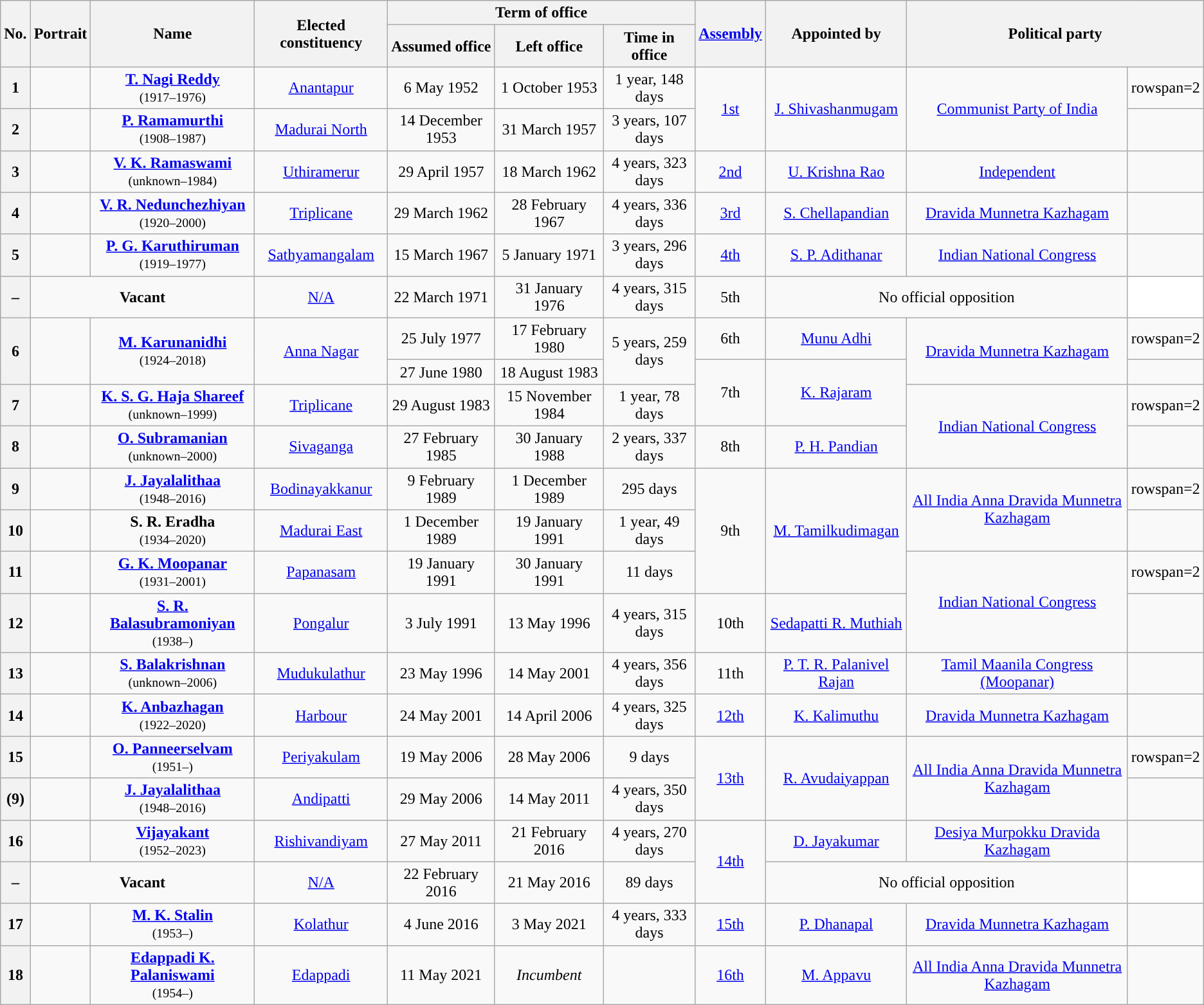<table class="wikitable sortable" style="text-align:center;">
<tr>
<th rowspan=2>No.</th>
<th rowspan=2>Portrait</th>
<th rowspan=2>Name<br><small></small></th>
<th rowspan=2>Elected constituency</th>
<th colspan=3>Term of office</th>
<th rowspan=2><a href='#'>Assembly</a><br></th>
<th rowspan=2>Appointed by</th>
<th rowspan=2 colspan=2>Political party</th>
</tr>
<tr>
<th>Assumed office</th>
<th>Left office</th>
<th>Time in office</th>
</tr>
<tr>
<th>1</th>
<td></td>
<td><strong><a href='#'>T. Nagi Reddy</a></strong><br><small>(1917–1976)</small></td>
<td><a href='#'>Anantapur</a></td>
<td>6 May 1952</td>
<td>1 October 1953</td>
<td>1 year, 148 days</td>
<td rowspan=2><a href='#'>1st</a><br></td>
<td rowspan=2><a href='#'>J. Shivashanmugam</a></td>
<td rowspan=2><a href='#'>Communist Party of India</a></td>
<td>rowspan=2 </td>
</tr>
<tr>
<th>2</th>
<td></td>
<td><strong><a href='#'>P. Ramamurthi</a></strong><br><small>(1908–1987)</small></td>
<td><a href='#'>Madurai North</a></td>
<td>14 December 1953</td>
<td>31 March 1957</td>
<td>3 years, 107 days</td>
</tr>
<tr>
<th>3</th>
<td></td>
<td><strong><a href='#'>V. K. Ramaswami</a></strong><br><small>(unknown–1984)</small></td>
<td><a href='#'>Uthiramerur</a></td>
<td>29 April 1957</td>
<td>18 March 1962</td>
<td>4 years, 323 days</td>
<td><a href='#'>2nd</a><br></td>
<td><a href='#'>U. Krishna Rao</a></td>
<td><a href='#'>Independent</a></td>
<td></td>
</tr>
<tr>
<th>4</th>
<td></td>
<td><strong><a href='#'>V. R. Nedunchezhiyan</a></strong><br><small>(1920–2000)</small></td>
<td><a href='#'>Triplicane</a></td>
<td>29 March 1962</td>
<td>28 February 1967</td>
<td>4 years, 336 days</td>
<td><a href='#'>3rd</a><br></td>
<td><a href='#'>S. Chellapandian</a></td>
<td><a href='#'>Dravida Munnetra Kazhagam</a></td>
<td></td>
</tr>
<tr>
<th>5</th>
<td></td>
<td><strong><a href='#'>P. G. Karuthiruman</a></strong><br><small>(1919–1977)</small></td>
<td><a href='#'>Sathyamangalam</a></td>
<td>15 March 1967</td>
<td>5 January 1971</td>
<td>3 years, 296 days</td>
<td><a href='#'>4th</a><br></td>
<td><a href='#'>S. P. Adithanar</a></td>
<td><a href='#'>Indian National Congress</a></td>
<td></td>
</tr>
<tr>
<th>–</th>
<td colspan=2><strong>Vacant</strong></td>
<td><a href='#'>N/A</a></td>
<td>22 March 1971</td>
<td>31 January 1976</td>
<td>4 years, 315 days</td>
<td>5th<br></td>
<td colspan=2>No official opposition</td>
<td style="background:white;"></td>
</tr>
<tr>
<th rowspan=2>6</th>
<td rowspan=2></td>
<td rowspan=2><strong><a href='#'>M. Karunanidhi</a></strong><br><small>(1924–2018)</small></td>
<td rowspan=2><a href='#'>Anna Nagar</a></td>
<td>25 July 1977</td>
<td>17 February 1980</td>
<td rowspan=2>5 years, 259 days</td>
<td>6th<br></td>
<td><a href='#'>Munu Adhi</a></td>
<td rowspan=2><a href='#'>Dravida Munnetra Kazhagam</a></td>
<td>rowspan=2 </td>
</tr>
<tr>
<td>27 June 1980</td>
<td>18 August 1983</td>
<td rowspan=2>7th<br></td>
<td rowspan=2><a href='#'>K. Rajaram</a></td>
</tr>
<tr>
<th>7</th>
<td></td>
<td><strong><a href='#'>K. S. G. Haja Shareef</a></strong><br><small>(unknown–1999)</small></td>
<td><a href='#'>Triplicane</a></td>
<td>29 August 1983</td>
<td>15 November 1984</td>
<td>1 year, 78 days</td>
<td rowspan=2><a href='#'>Indian National Congress</a></td>
<td>rowspan=2 </td>
</tr>
<tr>
<th>8</th>
<td></td>
<td><strong><a href='#'>O. Subramanian</a></strong><br><small>(unknown–2000)</small></td>
<td><a href='#'>Sivaganga</a></td>
<td>27 February 1985</td>
<td>30 January 1988</td>
<td>2 years, 337 days</td>
<td>8th<br></td>
<td><a href='#'>P. H. Pandian</a></td>
</tr>
<tr>
<th>9</th>
<td></td>
<td><strong><a href='#'>J. Jayalalithaa</a></strong><br><small>(1948–2016)</small></td>
<td><a href='#'>Bodinayakkanur</a></td>
<td>9 February 1989</td>
<td>1 December 1989</td>
<td>295 days</td>
<td rowspan=3>9th<br></td>
<td rowspan=3><a href='#'>M. Tamilkudimagan</a></td>
<td rowspan=2><a href='#'>All India Anna Dravida Munnetra Kazhagam</a></td>
<td>rowspan=2 </td>
</tr>
<tr>
<th>10</th>
<td></td>
<td><strong>S. R. Eradha</strong><br><small>(1934–2020)</small></td>
<td><a href='#'>Madurai East</a></td>
<td>1 December 1989</td>
<td>19 January 1991</td>
<td>1 year, 49 days</td>
</tr>
<tr>
<th>11</th>
<td></td>
<td><strong><a href='#'>G. K. Moopanar</a></strong><br><small>(1931–2001)</small></td>
<td><a href='#'>Papanasam</a></td>
<td>19 January 1991</td>
<td>30 January 1991</td>
<td>11 days</td>
<td rowspan=2><a href='#'>Indian National Congress</a></td>
<td>rowspan=2 </td>
</tr>
<tr>
<th>12</th>
<td></td>
<td><strong><a href='#'>S. R. Balasubramoniyan</a></strong><br><small>(1938–)</small></td>
<td><a href='#'>Pongalur</a></td>
<td>3 July 1991</td>
<td>13 May 1996</td>
<td>4 years, 315 days</td>
<td>10th<br></td>
<td><a href='#'>Sedapatti R. Muthiah</a></td>
</tr>
<tr>
<th>13</th>
<td></td>
<td><strong><a href='#'>S. Balakrishnan</a></strong><br><small>(unknown–2006)</small></td>
<td><a href='#'>Mudukulathur</a></td>
<td>23 May 1996</td>
<td>14 May 2001</td>
<td>4 years, 356 days</td>
<td>11th<br></td>
<td><a href='#'>P. T. R. Palanivel Rajan</a></td>
<td><a href='#'>Tamil Maanila Congress (Moopanar)</a></td>
<td></td>
</tr>
<tr>
<th>14</th>
<td></td>
<td><strong><a href='#'>K. Anbazhagan</a></strong><br><small>(1922–2020)</small></td>
<td><a href='#'>Harbour</a></td>
<td>24 May 2001</td>
<td>14 April 2006</td>
<td>4 years, 325 days</td>
<td><a href='#'>12th</a><br></td>
<td><a href='#'>K. Kalimuthu</a></td>
<td><a href='#'>Dravida Munnetra Kazhagam</a></td>
<td></td>
</tr>
<tr>
<th>15</th>
<td></td>
<td><strong><a href='#'>O. Panneerselvam</a></strong><br><small>(1951–)</small></td>
<td><a href='#'>Periyakulam</a></td>
<td>19 May 2006</td>
<td>28 May 2006</td>
<td>9 days</td>
<td rowspan=2><a href='#'>13th</a><br></td>
<td rowspan=2><a href='#'>R. Avudaiyappan</a></td>
<td rowspan=2><a href='#'>All India Anna Dravida Munnetra Kazhagam</a></td>
<td>rowspan=2 </td>
</tr>
<tr>
<th>(9)</th>
<td></td>
<td><strong><a href='#'>J. Jayalalithaa</a></strong><br><small>(1948–2016)</small></td>
<td><a href='#'>Andipatti</a></td>
<td>29 May 2006</td>
<td>14 May 2011</td>
<td>4 years, 350 days</td>
</tr>
<tr>
<th>16</th>
<td></td>
<td><strong><a href='#'>Vijayakant</a></strong><br><small>(1952–2023)</small></td>
<td><a href='#'>Rishivandiyam</a></td>
<td>27 May 2011</td>
<td>21 February 2016</td>
<td>4 years, 270 days</td>
<td rowspan=2><a href='#'>14th</a><br></td>
<td><a href='#'>D. Jayakumar</a></td>
<td><a href='#'>Desiya Murpokku Dravida Kazhagam</a></td>
<td></td>
</tr>
<tr>
<th>–</th>
<td colspan=2><strong>Vacant</strong></td>
<td><a href='#'>N/A</a></td>
<td>22 February 2016</td>
<td>21 May 2016</td>
<td>89 days</td>
<td colspan=2>No official opposition</td>
<td style="background:white;"></td>
</tr>
<tr>
<th>17</th>
<td></td>
<td><strong><a href='#'>M. K. Stalin</a></strong><br><small>(1953–)</small></td>
<td><a href='#'>Kolathur</a></td>
<td>4 June 2016</td>
<td>3 May 2021</td>
<td>4 years, 333 days</td>
<td><a href='#'>15th</a><br></td>
<td><a href='#'>P. Dhanapal</a></td>
<td><a href='#'>Dravida Munnetra Kazhagam</a></td>
<td></td>
</tr>
<tr>
<th>18</th>
<td></td>
<td><strong><a href='#'>Edappadi K. Palaniswami</a></strong><br><small>(1954–)</small></td>
<td><a href='#'>Edappadi</a></td>
<td>11 May 2021</td>
<td><em>Incumbent</em></td>
<td></td>
<td><a href='#'>16th</a><br></td>
<td><a href='#'>M. Appavu</a></td>
<td><a href='#'>All India Anna Dravida Munnetra Kazhagam</a></td>
<td></td>
</tr>
</table>
